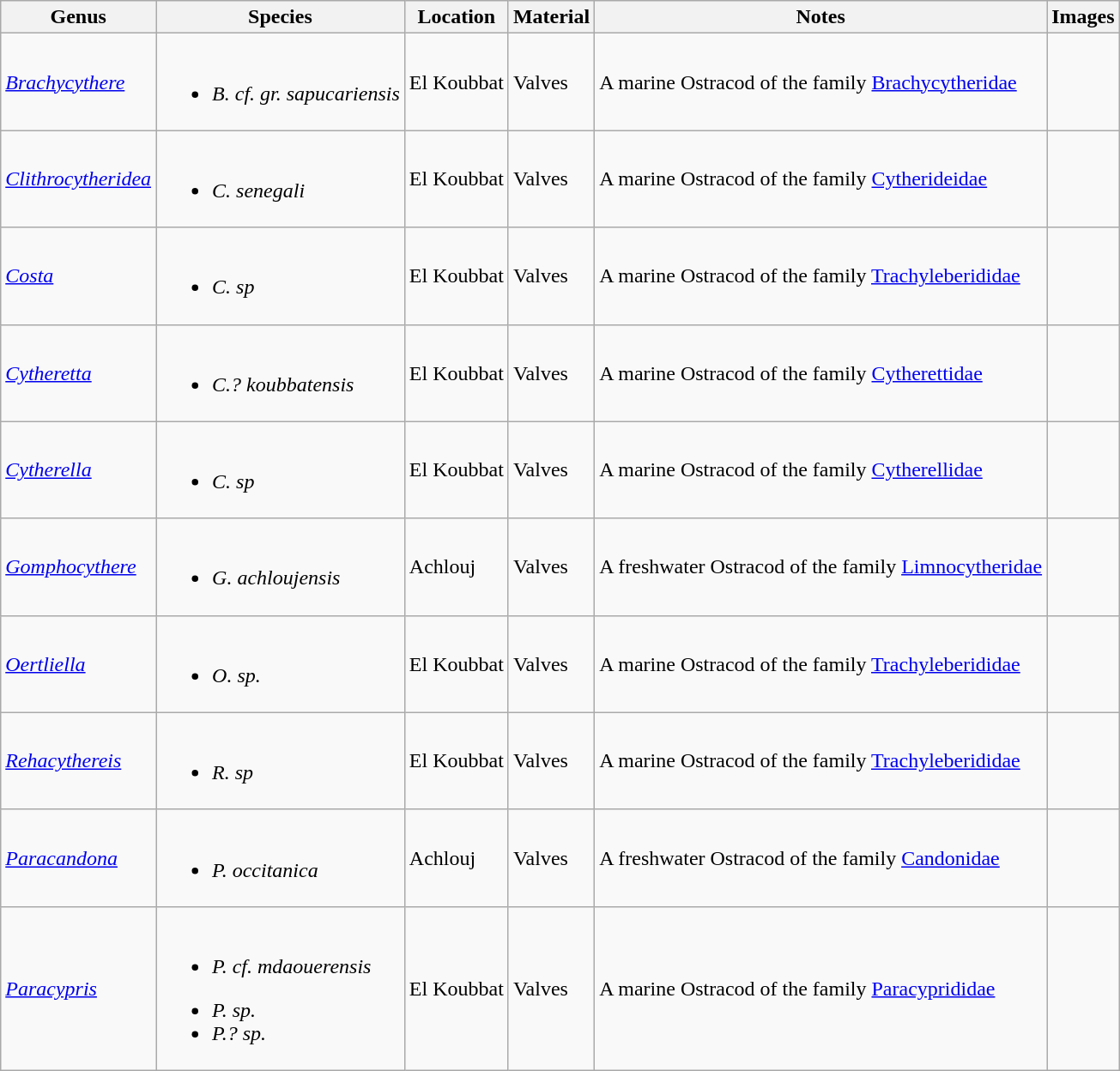<table class="wikitable">
<tr>
<th>Genus</th>
<th>Species</th>
<th>Location</th>
<th>Material</th>
<th>Notes</th>
<th>Images</th>
</tr>
<tr>
<td><em><a href='#'>Brachycythere</a></em></td>
<td><br><ul><li><em>B. cf. gr. sapucariensis</em></li></ul></td>
<td>El Koubbat</td>
<td>Valves</td>
<td>A marine Ostracod of the family <a href='#'>Brachycytheridae</a></td>
<td></td>
</tr>
<tr>
<td><em><a href='#'>Clithrocytheridea</a></em></td>
<td><br><ul><li><em>C. senegali</em></li></ul></td>
<td>El Koubbat</td>
<td>Valves</td>
<td>A marine Ostracod of the family <a href='#'>Cytherideidae</a></td>
<td></td>
</tr>
<tr>
<td><a href='#'><em>Costa</em></a></td>
<td><br><ul><li><em>C. sp</em></li></ul></td>
<td>El Koubbat</td>
<td>Valves</td>
<td>A marine Ostracod of the family <a href='#'>Trachyleberididae</a></td>
<td></td>
</tr>
<tr>
<td><em><a href='#'>Cytheretta</a></em></td>
<td><br><ul><li><em>C.? koubbatensis</em></li></ul></td>
<td>El Koubbat</td>
<td>Valves</td>
<td>A marine Ostracod of the family <a href='#'>Cytherettidae</a></td>
<td></td>
</tr>
<tr>
<td><em><a href='#'>Cytherella</a></em></td>
<td><br><ul><li><em>C. sp</em></li></ul></td>
<td>El Koubbat</td>
<td>Valves</td>
<td>A marine Ostracod of the family <a href='#'>Cytherellidae</a></td>
<td></td>
</tr>
<tr>
<td><em><a href='#'>Gomphocythere</a></em></td>
<td><br><ul><li><em>G. achloujensis</em></li></ul></td>
<td>Achlouj</td>
<td>Valves</td>
<td>A freshwater Ostracod of the family <a href='#'>Limnocytheridae</a></td>
<td></td>
</tr>
<tr>
<td><em><a href='#'>Oertliella</a></em></td>
<td><br><ul><li><em>O. sp.</em></li></ul></td>
<td>El Koubbat</td>
<td>Valves</td>
<td>A marine Ostracod of the family <a href='#'>Trachyleberididae</a></td>
<td></td>
</tr>
<tr>
<td><em><a href='#'>Rehacythereis</a></em></td>
<td><br><ul><li><em>R. sp</em></li></ul></td>
<td>El Koubbat</td>
<td>Valves</td>
<td>A marine Ostracod of the family <a href='#'>Trachyleberididae</a></td>
<td></td>
</tr>
<tr>
<td><em><a href='#'>Paracandona</a></em></td>
<td><br><ul><li><em>P. occitanica</em></li></ul></td>
<td>Achlouj</td>
<td>Valves</td>
<td>A freshwater Ostracod of the family <a href='#'>Candonidae</a></td>
<td></td>
</tr>
<tr>
<td><em><a href='#'>Paracypris</a></em></td>
<td><br><ul><li><em>P. cf. mdaouerensis</em></li></ul><ul><li><em>P. sp.</em></li><li><em>P.? sp.</em></li></ul></td>
<td>El Koubbat</td>
<td>Valves</td>
<td>A marine Ostracod of the family <a href='#'>Paracyprididae</a></td>
<td></td>
</tr>
</table>
